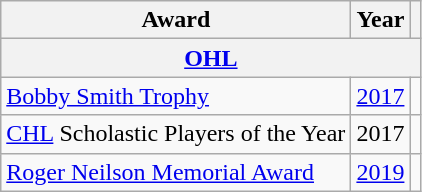<table class="wikitable">
<tr>
<th>Award</th>
<th>Year</th>
<th></th>
</tr>
<tr>
<th colspan="3"><a href='#'>OHL</a></th>
</tr>
<tr>
<td><a href='#'>Bobby Smith Trophy</a></td>
<td><a href='#'>2017</a></td>
<td></td>
</tr>
<tr>
<td><a href='#'>CHL</a> Scholastic Players of the Year</td>
<td>2017</td>
<td></td>
</tr>
<tr>
<td><a href='#'>Roger Neilson Memorial Award</a></td>
<td><a href='#'>2019</a></td>
<td></td>
</tr>
</table>
